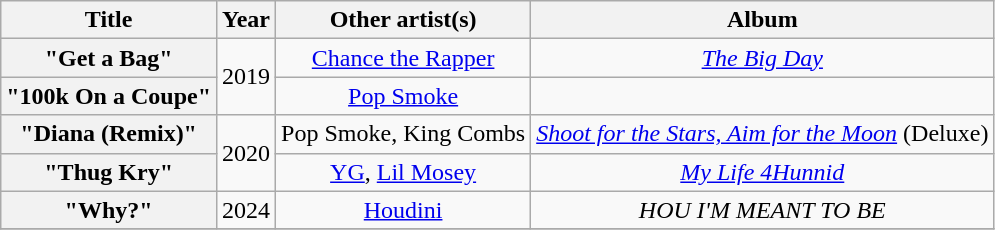<table class="wikitable plainrowheaders"  style="text-align:center;">
<tr>
<th>Title</th>
<th>Year</th>
<th>Other artist(s)</th>
<th>Album</th>
</tr>
<tr>
<th scope="row">"Get a Bag"</th>
<td rowspan="2">2019</td>
<td><a href='#'>Chance the Rapper</a></td>
<td><em><a href='#'>The Big Day</a></em></td>
</tr>
<tr>
<th scope="row">"100k On a Coupe"</th>
<td><a href='#'>Pop Smoke</a></td>
<td></td>
</tr>
<tr>
<th scope="row">"Diana (Remix)"</th>
<td rowspan="2">2020</td>
<td>Pop Smoke, King Combs</td>
<td><em><a href='#'>Shoot for the Stars, Aim for the Moon</a></em> (Deluxe)</td>
</tr>
<tr>
<th scope="row">"Thug Kry"</th>
<td><a href='#'>YG</a>, <a href='#'>Lil Mosey</a></td>
<td><em><a href='#'>My Life 4Hunnid</a></em></td>
</tr>
<tr>
<th scope="row">"Why?"</th>
<td rowspan="1">2024</td>
<td><a href='#'>Houdini</a></td>
<td><em>HOU I'M MEANT TO BE</em></td>
</tr>
<tr>
</tr>
</table>
